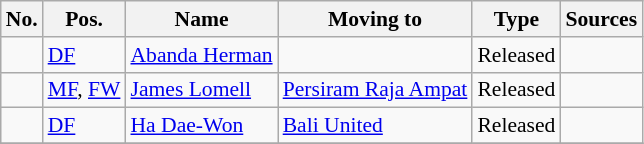<table class="wikitable" Style="font-size:90%">
<tr>
<th>No.</th>
<th>Pos.</th>
<th>Name</th>
<th>Moving to</th>
<th>Type</th>
<th>Sources</th>
</tr>
<tr>
<td></td>
<td><a href='#'>DF</a></td>
<td>  <a href='#'>Abanda Herman</a></td>
<td></td>
<td>Released</td>
<td></td>
</tr>
<tr>
<td></td>
<td><a href='#'>MF</a>, <a href='#'>FW</a></td>
<td> <a href='#'>James Lomell</a></td>
<td>    <a href='#'>Persiram Raja Ampat</a></td>
<td>Released</td>
<td></td>
</tr>
<tr>
<td></td>
<td><a href='#'>DF</a></td>
<td> <a href='#'>Ha Dae-Won</a></td>
<td> <a href='#'>Bali United</a></td>
<td>Released</td>
<td></td>
</tr>
<tr>
</tr>
</table>
